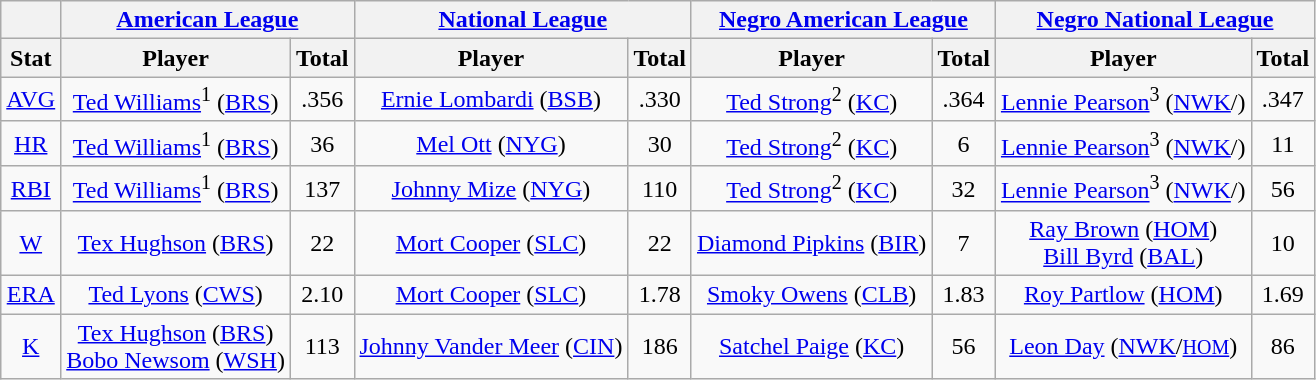<table class="wikitable" style="text-align:center;">
<tr>
<th></th>
<th colspan="2"><a href='#'>American League</a></th>
<th colspan="2"><a href='#'>National League</a></th>
<th colspan="2"><a href='#'>Negro American League</a></th>
<th colspan="2"><a href='#'>Negro National League</a></th>
</tr>
<tr>
<th>Stat</th>
<th>Player</th>
<th>Total</th>
<th>Player</th>
<th>Total</th>
<th>Player</th>
<th>Total</th>
<th>Player</th>
<th>Total</th>
</tr>
<tr>
<td><a href='#'>AVG</a></td>
<td><a href='#'>Ted Williams</a><sup>1</sup> (<a href='#'>BRS</a>)</td>
<td>.356</td>
<td><a href='#'>Ernie Lombardi</a> (<a href='#'>BSB</a>)</td>
<td>.330</td>
<td><a href='#'>Ted Strong</a><sup>2</sup> (<a href='#'>KC</a>)</td>
<td>.364</td>
<td><a href='#'>Lennie Pearson</a><sup>3</sup> (<a href='#'>NWK</a>/)</td>
<td>.347</td>
</tr>
<tr>
<td><a href='#'>HR</a></td>
<td><a href='#'>Ted Williams</a><sup>1</sup> (<a href='#'>BRS</a>)</td>
<td>36</td>
<td><a href='#'>Mel Ott</a> (<a href='#'>NYG</a>)</td>
<td>30</td>
<td><a href='#'>Ted Strong</a><sup>2</sup> (<a href='#'>KC</a>)</td>
<td>6</td>
<td><a href='#'>Lennie Pearson</a><sup>3</sup> (<a href='#'>NWK</a>/)</td>
<td>11</td>
</tr>
<tr>
<td><a href='#'>RBI</a></td>
<td><a href='#'>Ted Williams</a><sup>1</sup> (<a href='#'>BRS</a>)</td>
<td>137</td>
<td><a href='#'>Johnny Mize</a> (<a href='#'>NYG</a>)</td>
<td>110</td>
<td><a href='#'>Ted Strong</a><sup>2</sup> (<a href='#'>KC</a>)</td>
<td>32</td>
<td><a href='#'>Lennie Pearson</a><sup>3</sup> (<a href='#'>NWK</a>/)</td>
<td>56</td>
</tr>
<tr>
<td><a href='#'>W</a></td>
<td><a href='#'>Tex Hughson</a> (<a href='#'>BRS</a>)</td>
<td>22</td>
<td><a href='#'>Mort Cooper</a> (<a href='#'>SLC</a>)</td>
<td>22</td>
<td><a href='#'>Diamond Pipkins</a> (<a href='#'>BIR</a>)</td>
<td>7</td>
<td><a href='#'>Ray Brown</a> (<a href='#'>HOM</a>)<br><a href='#'>Bill Byrd</a> (<a href='#'>BAL</a>)</td>
<td>10</td>
</tr>
<tr>
<td><a href='#'>ERA</a></td>
<td><a href='#'>Ted Lyons</a> (<a href='#'>CWS</a>)</td>
<td>2.10</td>
<td><a href='#'>Mort Cooper</a> (<a href='#'>SLC</a>)</td>
<td>1.78</td>
<td><a href='#'>Smoky Owens</a> (<a href='#'>CLB</a>)</td>
<td>1.83</td>
<td><a href='#'>Roy Partlow</a> (<a href='#'>HOM</a>)</td>
<td>1.69</td>
</tr>
<tr>
<td><a href='#'>K</a></td>
<td><a href='#'>Tex Hughson</a> (<a href='#'>BRS</a>)<br><a href='#'>Bobo Newsom</a> (<a href='#'>WSH</a>)</td>
<td>113</td>
<td><a href='#'>Johnny Vander Meer</a> (<a href='#'>CIN</a>)</td>
<td>186</td>
<td><a href='#'>Satchel Paige</a> (<a href='#'>KC</a>)</td>
<td>56</td>
<td><a href='#'>Leon Day</a> (<a href='#'>NWK</a>/<small><a href='#'>HOM</a></small>)</td>
<td>86</td>
</tr>
</table>
